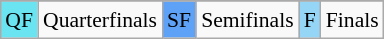<table class="wikitable" style="margin:0.5em auto; font-size:90%; line-height:1.25em;">
<tr>
</tr>
<tr>
<td bgcolor="#6be4f2" align=center>QF</td>
<td>Quarterfinals</td>
<td bgcolor="#5ea2f7" align=center>SF</td>
<td>Semifinals</td>
<td bgcolor="#95d6f7" align=center>F</td>
<td>Finals</td>
</tr>
</table>
